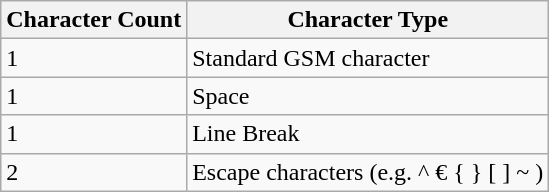<table class="wikitable">
<tr>
<th>Character Count</th>
<th>Character Type</th>
</tr>
<tr>
<td>1</td>
<td>Standard GSM character</td>
</tr>
<tr>
<td>1</td>
<td>Space</td>
</tr>
<tr>
<td>1</td>
<td>Line Break</td>
</tr>
<tr>
<td>2</td>
<td>Escape characters (e.g. ^ € { } [ ] ~ )</td>
</tr>
</table>
